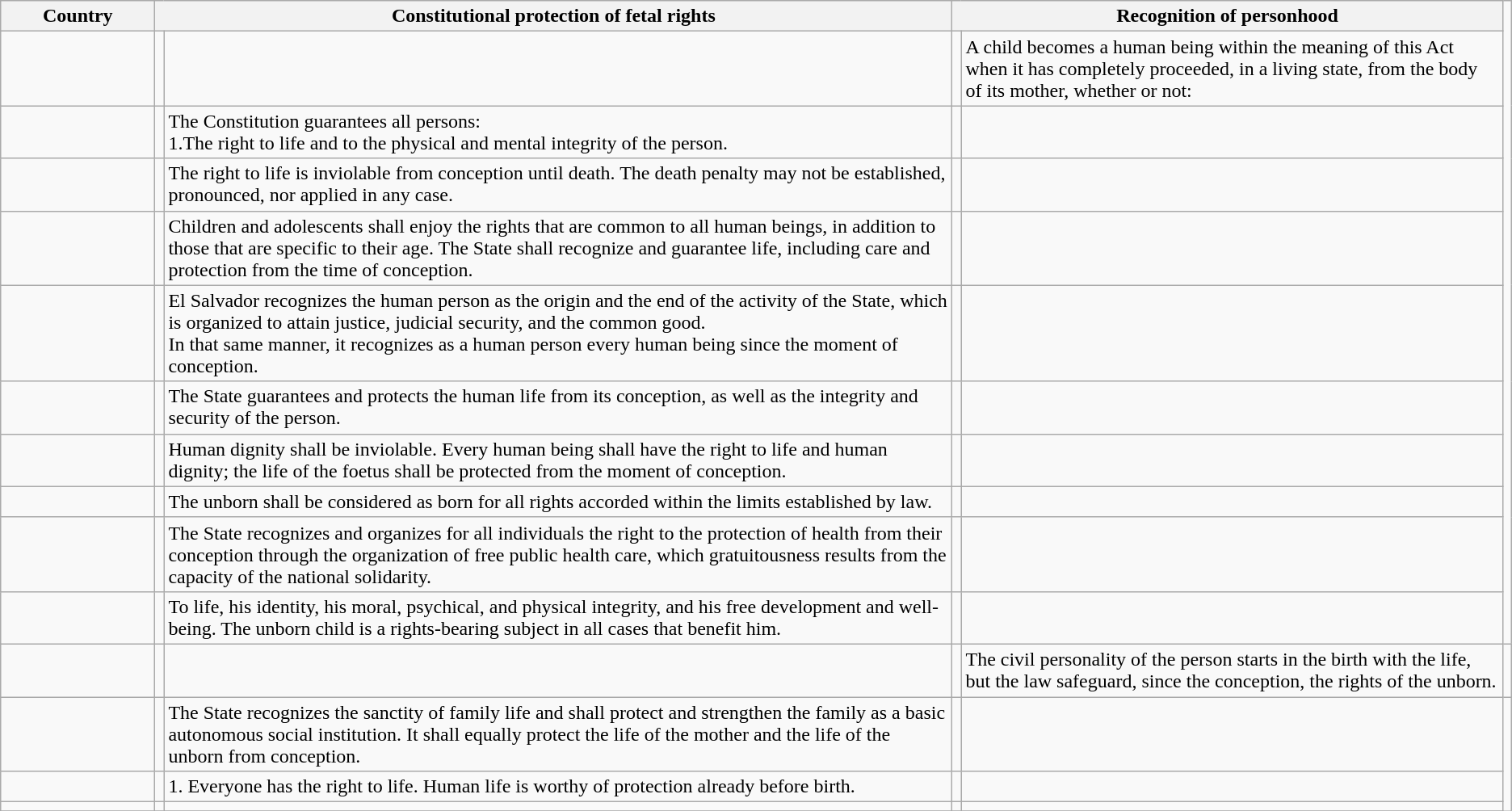<table class="wikitable sortable" style="text-align:left">
<tr>
<th style="width:120px;"><strong>Country</strong></th>
<th colspan=2><strong>Constitutional protection of fetal rights</strong></th>
<th colspan=2><strong>Recognition of personhood</strong></th>
</tr>
<tr>
<td></td>
<td></td>
<td></td>
<td></td>
<td>A child becomes a human being within the meaning of this Act when it has completely proceeded, in a living state, from the body of its mother, whether or not:<br></td>
</tr>
<tr>
<td></td>
<td></td>
<td>The Constitution guarantees all persons:<br>1.The right to life and to the physical and mental integrity of the person.</td>
<td></td>
<td></td>
</tr>
<tr>
<td></td>
<td></td>
<td>The right to life is inviolable from conception until death. The death penalty may not be established, pronounced, nor applied in any case.</td>
<td></td>
<td></td>
</tr>
<tr>
<td></td>
<td></td>
<td>Children and adolescents shall enjoy the rights that are common to all human beings, in addition to those that are specific to their age. The State shall recognize and guarantee life, including care and protection from the time of conception.</td>
<td></td>
<td></td>
</tr>
<tr>
<td></td>
<td></td>
<td>El Salvador recognizes the human person as the origin and the end of the activity of the State, which is organized to attain justice, judicial security, and the common good.<br>In that same manner, it recognizes as a human person every human being since the moment of conception.</td>
<td></td>
<td></td>
</tr>
<tr>
<td></td>
<td></td>
<td>The State guarantees and protects the human life from its conception, as well as the integrity and security of the person.</td>
<td></td>
<td></td>
</tr>
<tr>
<td></td>
<td></td>
<td>Human dignity shall be inviolable. Every human being shall have the right to life and human dignity; the life of the foetus shall be protected from the moment of conception.</td>
<td></td>
<td></td>
</tr>
<tr>
<td></td>
<td></td>
<td>The unborn shall be considered as born for all rights accorded within the limits established by law.</td>
<td></td>
<td></td>
</tr>
<tr>
<td></td>
<td></td>
<td>The State recognizes and organizes for all individuals the right to the protection of health from their conception through the organization of free public health care, which gratuitousness results from the capacity of the national solidarity.</td>
<td></td>
<td></td>
</tr>
<tr>
<td></td>
<td></td>
<td>To life, his identity, his moral, psychical, and physical integrity, and his free development and well-being. The unborn child is a rights-bearing subject in all cases that benefit him.</td>
<td></td>
<td></td>
</tr>
<tr>
<td></td>
<td></td>
<td></td>
<td></td>
<td>The civil personality of the person starts in the birth with the life, but the law safeguard, since the conception, the rights of the unborn.</td>
<td></td>
</tr>
<tr>
<td></td>
<td></td>
<td> The State recognizes the sanctity of family life and shall protect and strengthen the family as a basic autonomous social institution. It shall equally protect the life of the mother and the life of the unborn from conception.</td>
<td></td>
<td></td>
</tr>
<tr>
<td></td>
<td></td>
<td>1. Everyone has the right to life. Human life is worthy of protection already before birth.</td>
<td></td>
<td></td>
</tr>
<tr>
<td></td>
<td></td>
<td></td>
<td></td>
<td></td>
</tr>
<tr>
</tr>
</table>
